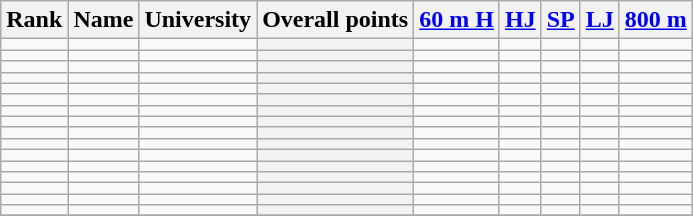<table class="wikitable sortable" style="text-align:center">
<tr>
<th>Rank</th>
<th>Name</th>
<th>University</th>
<th>Overall points</th>
<th><a href='#'>60 m H</a></th>
<th><a href='#'>HJ</a></th>
<th><a href='#'>SP</a></th>
<th><a href='#'>LJ</a></th>
<th><a href='#'>800 m</a></th>
</tr>
<tr>
<td></td>
<td align=left></td>
<td></td>
<th></th>
<td></td>
<td></td>
<td></td>
<td></td>
<td></td>
</tr>
<tr>
<td></td>
<td align=left></td>
<td></td>
<th></th>
<td></td>
<td></td>
<td></td>
<td></td>
<td></td>
</tr>
<tr>
<td></td>
<td align=left></td>
<td></td>
<th></th>
<td></td>
<td></td>
<td></td>
<td></td>
<td></td>
</tr>
<tr>
<td></td>
<td align=left></td>
<td></td>
<th></th>
<td></td>
<td></td>
<td></td>
<td></td>
<td></td>
</tr>
<tr>
<td></td>
<td align=left></td>
<td></td>
<th></th>
<td></td>
<td></td>
<td></td>
<td></td>
<td></td>
</tr>
<tr>
<td></td>
<td align=left></td>
<td></td>
<th></th>
<td></td>
<td></td>
<td></td>
<td></td>
<td></td>
</tr>
<tr>
<td></td>
<td align=left></td>
<td></td>
<th></th>
<td></td>
<td></td>
<td></td>
<td></td>
<td></td>
</tr>
<tr>
<td></td>
<td align=left></td>
<td></td>
<th></th>
<td></td>
<td></td>
<td></td>
<td></td>
<td></td>
</tr>
<tr>
<td></td>
<td align=left></td>
<td></td>
<th></th>
<td></td>
<td></td>
<td></td>
<td></td>
<td></td>
</tr>
<tr>
<td></td>
<td align=left></td>
<td></td>
<th></th>
<td></td>
<td></td>
<td></td>
<td></td>
<td></td>
</tr>
<tr>
<td></td>
<td align=left></td>
<td></td>
<th></th>
<td></td>
<td></td>
<td></td>
<td></td>
<td></td>
</tr>
<tr>
<td></td>
<td align=left></td>
<td></td>
<th></th>
<td></td>
<td></td>
<td></td>
<td></td>
<td></td>
</tr>
<tr>
<td></td>
<td align=left></td>
<td></td>
<th></th>
<td></td>
<td></td>
<td></td>
<td></td>
<td></td>
</tr>
<tr>
<td></td>
<td align=left></td>
<td></td>
<th></th>
<td></td>
<td></td>
<td></td>
<td></td>
<td></td>
</tr>
<tr>
<td></td>
<td align=left></td>
<td></td>
<th></th>
<td></td>
<td></td>
<td></td>
<td></td>
<td></td>
</tr>
<tr>
<td></td>
<td align=left></td>
<td></td>
<th></th>
<td></td>
<td></td>
<td></td>
<td></td>
<td></td>
</tr>
<tr>
</tr>
</table>
